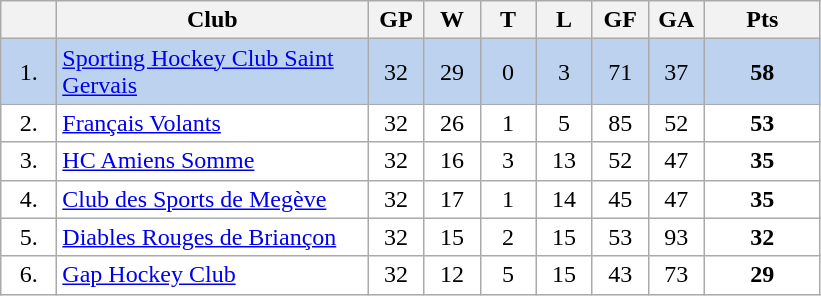<table class="wikitable">
<tr>
<th width="30"></th>
<th width="200">Club</th>
<th width="30">GP</th>
<th width="30">W</th>
<th width="30">T</th>
<th width="30">L</th>
<th width="30">GF</th>
<th width="30">GA</th>
<th width="70">Pts</th>
</tr>
<tr bgcolor="#BCD2EE" align="center">
<td>1.</td>
<td align="left"><a href='#'>Sporting Hockey Club Saint Gervais</a></td>
<td>32</td>
<td>29</td>
<td>0</td>
<td>3</td>
<td>71</td>
<td>37</td>
<td><strong>58</strong></td>
</tr>
<tr bgcolor="#FFFFFF" align="center">
<td>2.</td>
<td align="left"><a href='#'>Français Volants</a></td>
<td>32</td>
<td>26</td>
<td>1</td>
<td>5</td>
<td>85</td>
<td>52</td>
<td><strong>53</strong></td>
</tr>
<tr bgcolor="#FFFFFF" align="center">
<td>3.</td>
<td align="left"><a href='#'>HC Amiens Somme</a></td>
<td>32</td>
<td>16</td>
<td>3</td>
<td>13</td>
<td>52</td>
<td>47</td>
<td><strong>35</strong></td>
</tr>
<tr bgcolor="#FFFFFF" align="center">
<td>4.</td>
<td align="left"><a href='#'>Club des Sports de Megève</a></td>
<td>32</td>
<td>17</td>
<td>1</td>
<td>14</td>
<td>45</td>
<td>47</td>
<td><strong>35</strong></td>
</tr>
<tr bgcolor="#FFFFFF" align="center">
<td>5.</td>
<td align="left"><a href='#'>Diables Rouges de Briançon</a></td>
<td>32</td>
<td>15</td>
<td>2</td>
<td>15</td>
<td>53</td>
<td>93</td>
<td><strong>32</strong></td>
</tr>
<tr bgcolor="#FFFFFF" align="center">
<td>6.</td>
<td align="left"><a href='#'>Gap Hockey Club</a></td>
<td>32</td>
<td>12</td>
<td>5</td>
<td>15</td>
<td>43</td>
<td>73</td>
<td><strong>29</strong></td>
</tr>
</table>
